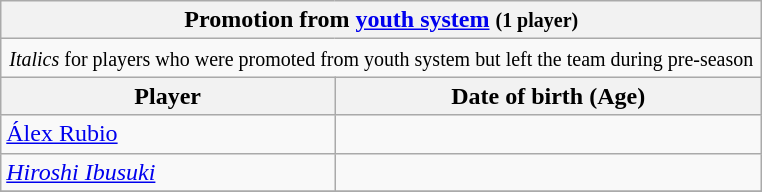<table class="wikitable collapsible collapsed">
<tr>
<th colspan="2" width="500"> <strong>Promotion from <a href='#'>youth system</a></strong> <small>(1 player)</small></th>
</tr>
<tr>
<td colspan="2" align="center"><small><em>Italics</em> for players who were promoted from youth system but left the team during pre-season</small></td>
</tr>
<tr>
<th>Player</th>
<th>Date of birth (Age)</th>
</tr>
<tr>
<td> <a href='#'>Álex Rubio</a></td>
<td></td>
</tr>
<tr>
<td> <em><a href='#'>Hiroshi Ibusuki</a></em></td>
<td></td>
</tr>
<tr>
</tr>
</table>
